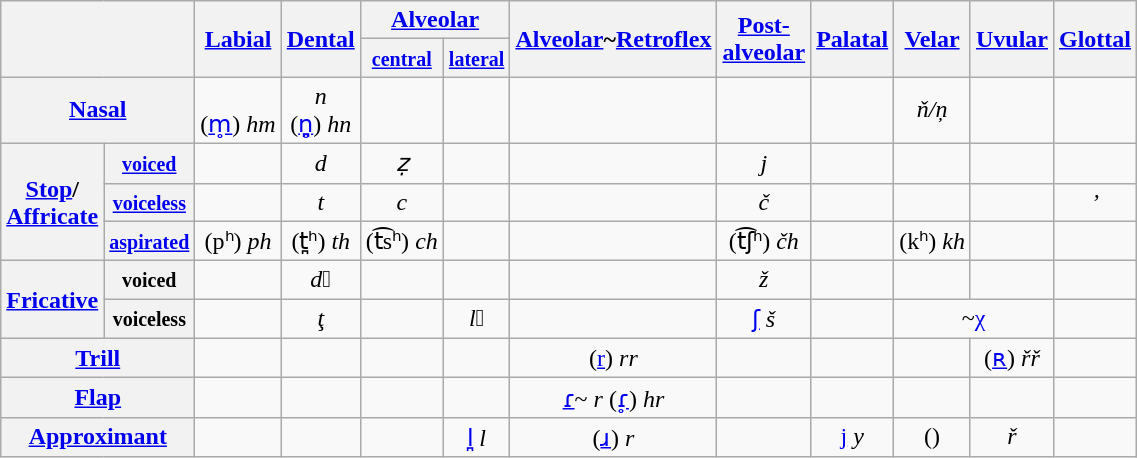<table class="wikitable" style="text-align:center">
<tr>
<th colspan="2" rowspan="2"></th>
<th rowspan="2"><a href='#'>Labial</a></th>
<th rowspan="2"><a href='#'>Dental</a></th>
<th colspan="2"><a href='#'>Alveolar</a></th>
<th rowspan="2"><a href='#'>Alveolar</a>~<a href='#'>Retroflex</a></th>
<th rowspan="2"><a href='#'>Post-<br>alveolar</a></th>
<th rowspan="2"><a href='#'>Palatal</a></th>
<th rowspan="2"><a href='#'>Velar</a></th>
<th rowspan="2"><a href='#'>Uvular</a></th>
<th rowspan="2"><a href='#'>Glottal</a></th>
</tr>
<tr>
<th><small><a href='#'>central</a></small></th>
<th><small><a href='#'>lateral</a></small></th>
</tr>
<tr>
<th colspan="2"><a href='#'>Nasal</a></th>
<td><br>(<a href='#'>m̥</a>) <em>hm</em></td>
<td> <em>n</em><br>(<a href='#'>n̪̥</a>) <em>hn</em></td>
<td></td>
<td></td>
<td></td>
<td></td>
<td></td>
<td> <em>ň/ņ</em></td>
<td></td>
<td></td>
</tr>
<tr>
<th rowspan="3"><a href='#'>Stop</a>/<br><a href='#'>Affricate</a></th>
<th><small><a href='#'>voiced</a></small></th>
<td></td>
<td> <em>d</em></td>
<td> <em>ẓ</em></td>
<td></td>
<td></td>
<td> <em>j</em></td>
<td></td>
<td></td>
<td></td>
<td></td>
</tr>
<tr>
<th><small><a href='#'>voiceless</a></small></th>
<td></td>
<td> <em>t</em></td>
<td> <em>c</em></td>
<td></td>
<td></td>
<td> <em>č</em></td>
<td></td>
<td></td>
<td></td>
<td> <em>’</em></td>
</tr>
<tr>
<th><a href='#'><small>aspirated</small></a></th>
<td>(pʰ) <em>ph</em></td>
<td>(t̪ʰ) <em>th</em></td>
<td>(t͡sʰ) <em>ch</em></td>
<td></td>
<td></td>
<td>(t͡ʃʰ) <em>čh</em></td>
<td></td>
<td>(kʰ) <em>kh</em></td>
<td></td>
<td></td>
</tr>
<tr>
<th rowspan="2"><a href='#'>Fricative</a></th>
<th><small>voiced</small></th>
<td></td>
<td> <em>d͕</em></td>
<td></td>
<td></td>
<td></td>
<td> <em>ž</em></td>
<td></td>
<td></td>
<td></td>
<td></td>
</tr>
<tr>
<th><small>voiceless</small></th>
<td></td>
<td> <em>ţ</em></td>
<td></td>
<td> <em>l͕</em></td>
<td></td>
<td><a href='#'>ʃ</a> <em>š</em></td>
<td></td>
<td colspan="2">~<a href='#'>χ</a></td>
<td></td>
</tr>
<tr>
<th colspan="2"><a href='#'>Trill</a></th>
<td></td>
<td></td>
<td></td>
<td></td>
<td>(<a href='#'>r</a>) <em>rr</em></td>
<td></td>
<td></td>
<td></td>
<td>(<a href='#'>ʀ</a>) <em>řř</em></td>
<td></td>
</tr>
<tr>
<th colspan="2"><a href='#'>Flap</a></th>
<td></td>
<td></td>
<td></td>
<td></td>
<td><a href='#'>ɾ</a>~ <em>r</em>   (<a href='#'>ɾ̥</a>) <em>hr</em></td>
<td></td>
<td></td>
<td></td>
<td></td>
<td></td>
</tr>
<tr>
<th colspan="2"><a href='#'>Approximant</a></th>
<td></td>
<td></td>
<td></td>
<td><a href='#'>l̪</a>  <em>l</em></td>
<td>(<a href='#'>ɹ</a>) <em>r</em></td>
<td></td>
<td><a href='#'>j</a> <em>y</em></td>
<td>()</td>
<td> <em>ř</em></td>
<td></td>
</tr>
</table>
